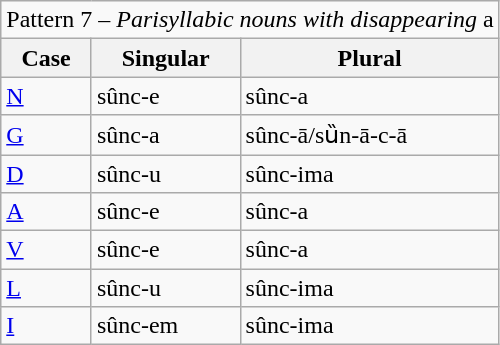<table class="wikitable">
<tr>
<td colspan="5">Pattern 7 – <em>Parisyllabic nouns with disappearing</em> a</td>
</tr>
<tr>
<th>Case</th>
<th>Singular</th>
<th>Plural</th>
</tr>
<tr>
<td><a href='#'>N</a></td>
<td>sûnc-e</td>
<td>sûnc-a</td>
</tr>
<tr>
<td><a href='#'>G</a></td>
<td>sûnc-a</td>
<td>sûnc-ā/sȕn-ā-c-ā</td>
</tr>
<tr>
<td><a href='#'>D</a></td>
<td>sûnc-u</td>
<td>sûnc-ima</td>
</tr>
<tr>
<td><a href='#'>A</a></td>
<td>sûnc-e</td>
<td>sûnc-a</td>
</tr>
<tr>
<td><a href='#'>V</a></td>
<td>sûnc-e</td>
<td>sûnc-a</td>
</tr>
<tr>
<td><a href='#'>L</a></td>
<td>sûnc-u</td>
<td>sûnc-ima</td>
</tr>
<tr>
<td><a href='#'>I</a></td>
<td>sûnc-em</td>
<td>sûnc-ima</td>
</tr>
</table>
